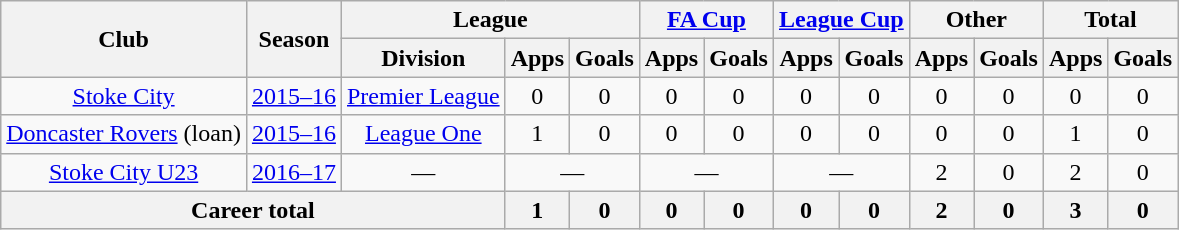<table class="wikitable" style="text-align:center">
<tr>
<th rowspan="2">Club</th>
<th rowspan="2">Season</th>
<th colspan="3">League</th>
<th colspan="2"><a href='#'>FA Cup</a></th>
<th colspan="2"><a href='#'>League Cup</a></th>
<th colspan="2">Other</th>
<th colspan="2">Total</th>
</tr>
<tr>
<th>Division</th>
<th>Apps</th>
<th>Goals</th>
<th>Apps</th>
<th>Goals</th>
<th>Apps</th>
<th>Goals</th>
<th>Apps</th>
<th>Goals</th>
<th>Apps</th>
<th>Goals</th>
</tr>
<tr>
<td><a href='#'>Stoke City</a></td>
<td><a href='#'>2015–16</a></td>
<td><a href='#'>Premier League</a></td>
<td>0</td>
<td>0</td>
<td>0</td>
<td>0</td>
<td>0</td>
<td>0</td>
<td>0</td>
<td>0</td>
<td>0</td>
<td>0</td>
</tr>
<tr>
<td><a href='#'>Doncaster Rovers</a> (loan)</td>
<td><a href='#'>2015–16</a></td>
<td><a href='#'>League One</a></td>
<td>1</td>
<td>0</td>
<td>0</td>
<td>0</td>
<td>0</td>
<td>0</td>
<td>0</td>
<td>0</td>
<td>1</td>
<td>0</td>
</tr>
<tr>
<td><a href='#'>Stoke City U23</a></td>
<td><a href='#'>2016–17</a></td>
<td colspan=1>—</td>
<td colspan="2">—</td>
<td colspan="2">—</td>
<td colspan="2">—</td>
<td>2</td>
<td>0</td>
<td>2</td>
<td>0</td>
</tr>
<tr>
<th colspan="3">Career total</th>
<th>1</th>
<th>0</th>
<th>0</th>
<th>0</th>
<th>0</th>
<th>0</th>
<th>2</th>
<th>0</th>
<th>3</th>
<th>0</th>
</tr>
</table>
